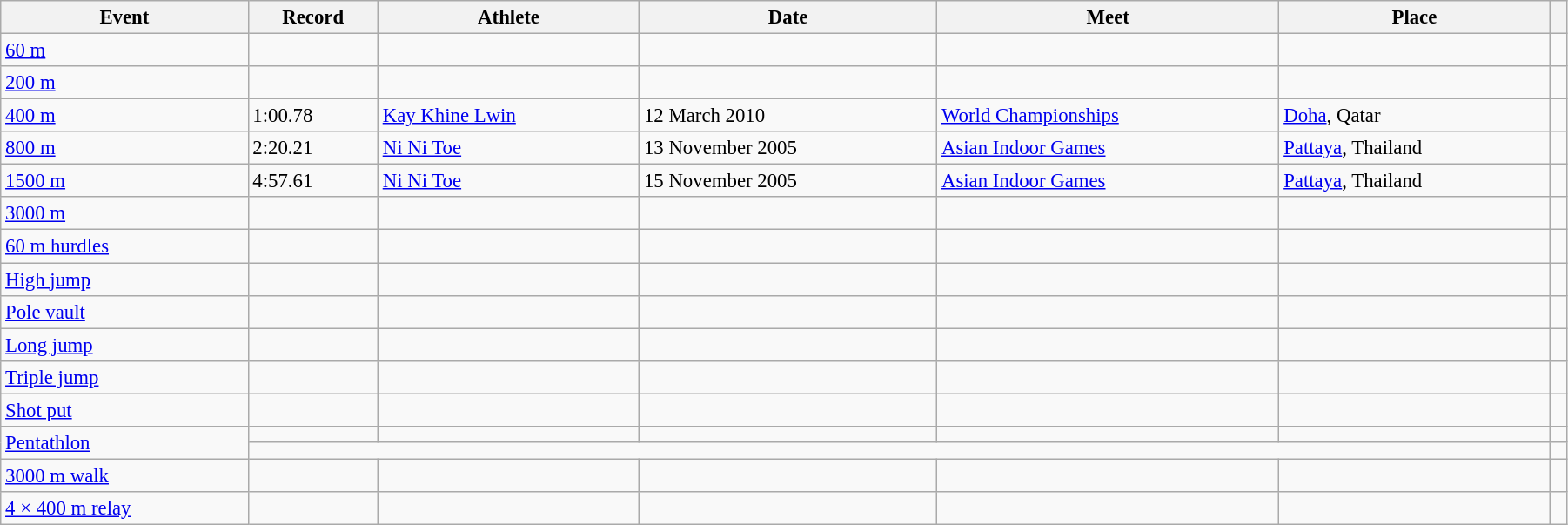<table class="wikitable" style="font-size:95%; width: 95%;">
<tr>
<th>Event</th>
<th>Record</th>
<th>Athlete</th>
<th>Date</th>
<th>Meet</th>
<th>Place</th>
<th></th>
</tr>
<tr>
<td><a href='#'>60 m</a></td>
<td></td>
<td></td>
<td></td>
<td></td>
<td></td>
<td></td>
</tr>
<tr>
<td><a href='#'>200 m</a></td>
<td></td>
<td></td>
<td></td>
<td></td>
<td></td>
<td></td>
</tr>
<tr>
<td><a href='#'>400 m</a></td>
<td>1:00.78</td>
<td><a href='#'>Kay Khine Lwin</a></td>
<td>12 March 2010</td>
<td><a href='#'>World Championships</a></td>
<td><a href='#'>Doha</a>, Qatar</td>
<td></td>
</tr>
<tr>
<td><a href='#'>800 m</a></td>
<td>2:20.21</td>
<td><a href='#'>Ni Ni Toe</a></td>
<td>13 November 2005</td>
<td><a href='#'>Asian Indoor Games</a></td>
<td><a href='#'>Pattaya</a>, Thailand</td>
<td></td>
</tr>
<tr>
<td><a href='#'>1500 m</a></td>
<td>4:57.61</td>
<td><a href='#'>Ni Ni Toe</a></td>
<td>15 November 2005</td>
<td><a href='#'>Asian Indoor Games</a></td>
<td><a href='#'>Pattaya</a>, Thailand</td>
<td></td>
</tr>
<tr>
<td><a href='#'>3000 m</a></td>
<td></td>
<td></td>
<td></td>
<td></td>
<td></td>
<td></td>
</tr>
<tr>
<td><a href='#'>60 m hurdles</a></td>
<td></td>
<td></td>
<td></td>
<td></td>
<td></td>
<td></td>
</tr>
<tr>
<td><a href='#'>High jump</a></td>
<td></td>
<td></td>
<td></td>
<td></td>
<td></td>
<td></td>
</tr>
<tr>
<td><a href='#'>Pole vault</a></td>
<td></td>
<td></td>
<td></td>
<td></td>
<td></td>
<td></td>
</tr>
<tr>
<td><a href='#'>Long jump</a></td>
<td></td>
<td></td>
<td></td>
<td></td>
<td></td>
<td></td>
</tr>
<tr>
<td><a href='#'>Triple jump</a></td>
<td></td>
<td></td>
<td></td>
<td></td>
<td></td>
<td></td>
</tr>
<tr>
<td><a href='#'>Shot put</a></td>
<td></td>
<td></td>
<td></td>
<td></td>
<td></td>
<td></td>
</tr>
<tr>
<td rowspan=2><a href='#'>Pentathlon</a></td>
<td></td>
<td></td>
<td></td>
<td></td>
<td></td>
<td></td>
</tr>
<tr>
<td colspan=5></td>
<td></td>
</tr>
<tr>
<td><a href='#'>3000 m walk</a></td>
<td></td>
<td></td>
<td></td>
<td></td>
<td></td>
<td></td>
</tr>
<tr>
<td><a href='#'>4 × 400 m relay</a></td>
<td></td>
<td></td>
<td></td>
<td></td>
<td></td>
<td></td>
</tr>
</table>
